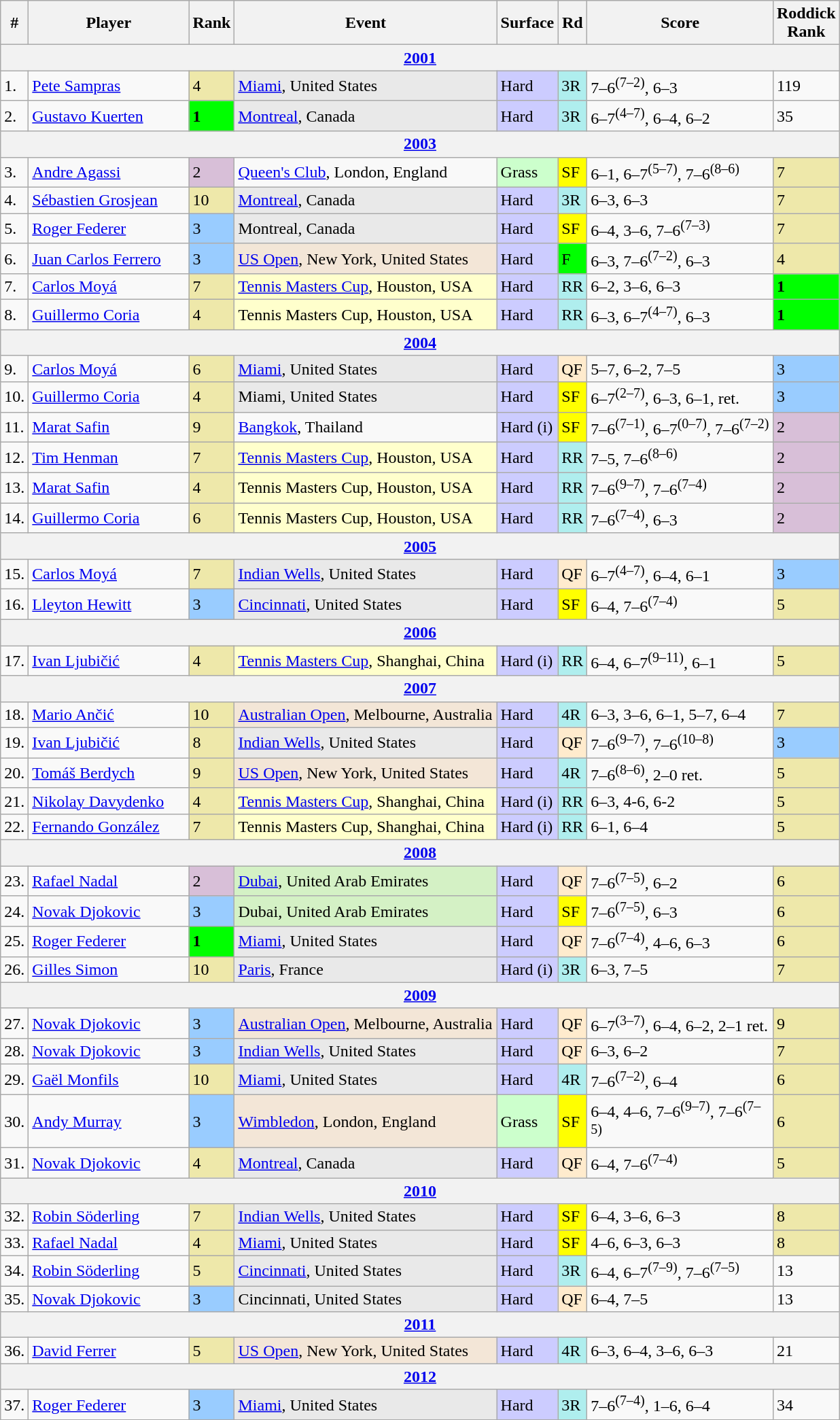<table class="wikitable sortable">
<tr>
<th>#</th>
<th width=150>Player</th>
<th>Rank</th>
<th width=250>Event</th>
<th>Surface</th>
<th>Rd</th>
<th width=175>Score</th>
<th>Roddick<br>Rank</th>
</tr>
<tr>
<th colspan=8><a href='#'>2001</a></th>
</tr>
<tr>
<td>1.</td>
<td> <a href='#'>Pete Sampras</a></td>
<td bgcolor=EEE8AA>4</td>
<td bgcolor=e9e9e9><a href='#'>Miami</a>, United States</td>
<td bgcolor=CCCCFF>Hard</td>
<td bgcolor=afeeee>3R</td>
<td>7–6<sup>(7–2)</sup>, 6–3</td>
<td>119</td>
</tr>
<tr>
<td>2.</td>
<td> <a href='#'>Gustavo Kuerten</a></td>
<td bgcolor=lime><strong>1</strong></td>
<td bgcolor=e9e9e9><a href='#'>Montreal</a>, Canada</td>
<td bgcolor=CCCCFF>Hard</td>
<td bgcolor=afeeee>3R</td>
<td>6–7<sup>(4–7)</sup>, 6–4, 6–2</td>
<td>35</td>
</tr>
<tr>
<th colspan=8><a href='#'>2003</a></th>
</tr>
<tr>
<td>3.</td>
<td> <a href='#'>Andre Agassi</a></td>
<td bgcolor=thistle>2</td>
<td><a href='#'>Queen's Club</a>, London, England</td>
<td bgcolor=CCFFCC>Grass</td>
<td bgcolor=yellow>SF</td>
<td>6–1, 6–7<sup>(5–7)</sup>, 7–6<sup>(8–6)</sup></td>
<td bgcolor=EEE8AA>7</td>
</tr>
<tr>
<td>4.</td>
<td> <a href='#'>Sébastien Grosjean</a></td>
<td bgcolor=EEE8AA>10</td>
<td bgcolor=e9e9e9><a href='#'>Montreal</a>, Canada</td>
<td bgcolor=CCCCFF>Hard</td>
<td bgcolor=afeeee>3R</td>
<td>6–3, 6–3</td>
<td bgcolor=EEE8AA>7</td>
</tr>
<tr>
<td>5.</td>
<td> <a href='#'>Roger Federer</a></td>
<td bgcolor=99ccff>3</td>
<td bgcolor=e9e9e9>Montreal, Canada</td>
<td bgcolor=CCCCFF>Hard</td>
<td bgcolor=yellow>SF</td>
<td>6–4, 3–6, 7–6<sup>(7–3)</sup></td>
<td bgcolor=EEE8AA>7</td>
</tr>
<tr>
<td>6.</td>
<td> <a href='#'>Juan Carlos Ferrero</a></td>
<td bgcolor=99ccff>3</td>
<td bgcolor=f3e6d7><a href='#'>US Open</a>, New York, United States</td>
<td bgcolor=CCCCFF>Hard</td>
<td bgcolor=lime>F</td>
<td>6–3, 7–6<sup>(7–2)</sup>, 6–3</td>
<td bgcolor=EEE8AA>4</td>
</tr>
<tr>
<td>7.</td>
<td> <a href='#'>Carlos Moyá</a></td>
<td bgcolor=EEE8AA>7</td>
<td bgcolor=ffffcc><a href='#'>Tennis Masters Cup</a>, Houston, USA</td>
<td bgcolor=CCCCFF>Hard</td>
<td bgcolor=afeeee>RR</td>
<td>6–2, 3–6, 6–3</td>
<td bgcolor=lime><strong>1</strong></td>
</tr>
<tr>
<td>8.</td>
<td> <a href='#'>Guillermo Coria</a></td>
<td bgcolor=EEE8AA>4</td>
<td bgcolor=ffffcc>Tennis Masters Cup, Houston, USA</td>
<td bgcolor=CCCCFF>Hard</td>
<td bgcolor=afeeee>RR</td>
<td>6–3, 6–7<sup>(4–7)</sup>, 6–3</td>
<td bgcolor=lime><strong>1</strong></td>
</tr>
<tr>
<th colspan=8><a href='#'>2004</a></th>
</tr>
<tr>
<td>9.</td>
<td> <a href='#'>Carlos Moyá</a></td>
<td bgcolor=EEE8AA>6</td>
<td bgcolor=e9e9e9><a href='#'>Miami</a>, United States</td>
<td bgcolor=CCCCFF>Hard</td>
<td bgcolor=ffebcd>QF</td>
<td>5–7, 6–2, 7–5</td>
<td bgcolor=99ccff>3</td>
</tr>
<tr>
<td>10.</td>
<td> <a href='#'>Guillermo Coria</a></td>
<td bgcolor=EEE8AA>4</td>
<td bgcolor=e9e9e9>Miami, United States</td>
<td bgcolor=CCCCFF>Hard</td>
<td bgcolor=yellow>SF</td>
<td>6–7<sup>(2–7)</sup>, 6–3, 6–1, ret.</td>
<td bgcolor=99ccff>3</td>
</tr>
<tr>
<td>11.</td>
<td> <a href='#'>Marat Safin</a></td>
<td bgcolor=EEE8AA>9</td>
<td><a href='#'>Bangkok</a>, Thailand</td>
<td bgcolor=CCCCFF>Hard (i)</td>
<td bgcolor=yellow>SF</td>
<td>7–6<sup>(7–1)</sup>, 6–7<sup>(0–7)</sup>, 7–6<sup>(7–2)</sup></td>
<td bgcolor=thistle>2</td>
</tr>
<tr>
<td>12.</td>
<td> <a href='#'>Tim Henman</a></td>
<td bgcolor=EEE8AA>7</td>
<td bgcolor=ffffcc><a href='#'>Tennis Masters Cup</a>, Houston, USA</td>
<td bgcolor=CCCCFF>Hard</td>
<td bgcolor=afeeee>RR</td>
<td>7–5, 7–6<sup>(8–6)</sup></td>
<td bgcolor=thistle>2</td>
</tr>
<tr>
<td>13.</td>
<td> <a href='#'>Marat Safin</a></td>
<td bgcolor=EEE8AA>4</td>
<td bgcolor=ffffcc>Tennis Masters Cup, Houston, USA</td>
<td bgcolor=CCCCFF>Hard</td>
<td bgcolor=afeeee>RR</td>
<td>7–6<sup>(9–7)</sup>, 7–6<sup>(7–4)</sup></td>
<td bgcolor=thistle>2</td>
</tr>
<tr>
<td>14.</td>
<td> <a href='#'>Guillermo Coria</a></td>
<td bgcolor=EEE8AA>6</td>
<td bgcolor=ffffcc>Tennis Masters Cup, Houston, USA</td>
<td bgcolor=CCCCFF>Hard</td>
<td bgcolor=afeeee>RR</td>
<td>7–6<sup>(7–4)</sup>, 6–3</td>
<td bgcolor=thistle>2</td>
</tr>
<tr>
<th colspan=8><a href='#'>2005</a></th>
</tr>
<tr>
<td>15.</td>
<td> <a href='#'>Carlos Moyá</a></td>
<td bgcolor=EEE8AA>7</td>
<td bgcolor=e9e9e9><a href='#'>Indian Wells</a>, United States</td>
<td bgcolor=CCCCFF>Hard</td>
<td bgcolor=ffebcd>QF</td>
<td>6–7<sup>(4–7)</sup>, 6–4, 6–1</td>
<td bgcolor=99ccff>3</td>
</tr>
<tr>
<td>16.</td>
<td> <a href='#'>Lleyton Hewitt</a></td>
<td bgcolor=99ccff>3</td>
<td bgcolor=e9e9e9><a href='#'>Cincinnati</a>, United States</td>
<td bgcolor=CCCCFF>Hard</td>
<td bgcolor=yellow>SF</td>
<td>6–4, 7–6<sup>(7–4)</sup></td>
<td bgcolor=EEE8AA>5</td>
</tr>
<tr>
<th colspan=8><a href='#'>2006</a></th>
</tr>
<tr>
<td>17.</td>
<td> <a href='#'>Ivan Ljubičić</a></td>
<td bgcolor=EEE8AA>4</td>
<td bgcolor=ffffcc><a href='#'>Tennis Masters Cup</a>, Shanghai, China</td>
<td bgcolor=CCCCFF>Hard (i)</td>
<td bgcolor=afeeee>RR</td>
<td>6–4, 6–7<sup>(9–11)</sup>, 6–1</td>
<td bgcolor=EEE8AA>5</td>
</tr>
<tr>
<th colspan=8><a href='#'>2007</a></th>
</tr>
<tr>
<td>18.</td>
<td> <a href='#'>Mario Ančić</a></td>
<td bgcolor=EEE8AA>10</td>
<td bgcolor=f3e6d7><a href='#'>Australian Open</a>, Melbourne, Australia</td>
<td bgcolor=CCCCFF>Hard</td>
<td bgcolor=afeeee>4R</td>
<td>6–3, 3–6, 6–1, 5–7, 6–4</td>
<td bgcolor=EEE8AA>7</td>
</tr>
<tr>
<td>19.</td>
<td> <a href='#'>Ivan Ljubičić</a></td>
<td bgcolor=EEE8AA>8</td>
<td bgcolor=e9e9e9><a href='#'>Indian Wells</a>, United States</td>
<td bgcolor=CCCCFF>Hard</td>
<td bgcolor=ffebcd>QF</td>
<td>7–6<sup>(9–7)</sup>, 7–6<sup>(10–8)</sup></td>
<td bgcolor=99ccff>3</td>
</tr>
<tr>
<td>20.</td>
<td> <a href='#'>Tomáš Berdych</a></td>
<td bgcolor=EEE8AA>9</td>
<td bgcolor=f3e6d7><a href='#'>US Open</a>, New York, United States</td>
<td bgcolor=CCCCFF>Hard</td>
<td bgcolor=afeeee>4R</td>
<td>7–6<sup>(8–6)</sup>, 2–0 ret.</td>
<td bgcolor=EEE8AA>5</td>
</tr>
<tr>
<td>21.</td>
<td> <a href='#'>Nikolay Davydenko</a></td>
<td bgcolor=EEE8AA>4</td>
<td bgcolor=ffffcc><a href='#'>Tennis Masters Cup</a>, Shanghai, China</td>
<td bgcolor=CCCCFF>Hard (i)</td>
<td bgcolor=afeeee>RR</td>
<td>6–3, 4-6, 6-2</td>
<td bgcolor=EEE8AA>5</td>
</tr>
<tr>
<td>22.</td>
<td> <a href='#'>Fernando González</a></td>
<td bgcolor=EEE8AA>7</td>
<td bgcolor=ffffcc>Tennis Masters Cup, Shanghai, China</td>
<td bgcolor=CCCCFF>Hard (i)</td>
<td bgcolor=afeeee>RR</td>
<td>6–1, 6–4</td>
<td bgcolor=EEE8AA>5</td>
</tr>
<tr>
<th colspan=8><a href='#'>2008</a></th>
</tr>
<tr>
<td>23.</td>
<td> <a href='#'>Rafael Nadal</a></td>
<td bgcolor=thistle>2</td>
<td bgcolor=d4f1c5><a href='#'>Dubai</a>, United Arab Emirates</td>
<td bgcolor=CCCCFF>Hard</td>
<td bgcolor=ffebcd>QF</td>
<td>7–6<sup>(7–5)</sup>, 6–2</td>
<td bgcolor=EEE8AA>6</td>
</tr>
<tr>
<td>24.</td>
<td> <a href='#'>Novak Djokovic</a></td>
<td bgcolor=99ccff>3</td>
<td bgcolor=d4f1c5>Dubai, United Arab Emirates</td>
<td bgcolor=CCCCFF>Hard</td>
<td bgcolor=yellow>SF</td>
<td>7–6<sup>(7–5)</sup>, 6–3</td>
<td bgcolor=EEE8AA>6</td>
</tr>
<tr>
<td>25.</td>
<td> <a href='#'>Roger Federer</a></td>
<td bgcolor=lime><strong>1</strong></td>
<td bgcolor=e9e9e9><a href='#'>Miami</a>, United States</td>
<td bgcolor=CCCCFF>Hard</td>
<td bgcolor=ffebcd>QF</td>
<td>7–6<sup>(7–4)</sup>, 4–6, 6–3</td>
<td bgcolor=EEE8AA>6</td>
</tr>
<tr>
<td>26.</td>
<td> <a href='#'>Gilles Simon</a></td>
<td bgcolor=EEE8AA>10</td>
<td bgcolor=e9e9e9><a href='#'>Paris</a>, France</td>
<td bgcolor=CCCCFF>Hard (i)</td>
<td bgcolor=afeeee>3R</td>
<td>6–3, 7–5</td>
<td bgcolor=EEE8AA>7</td>
</tr>
<tr>
<th colspan=8><a href='#'>2009</a></th>
</tr>
<tr>
<td>27.</td>
<td> <a href='#'>Novak Djokovic</a></td>
<td bgcolor=99ccff>3</td>
<td bgcolor=f3e6d7><a href='#'>Australian Open</a>, Melbourne, Australia</td>
<td bgcolor=CCCCFF>Hard</td>
<td bgcolor=ffebcd>QF</td>
<td>6–7<sup>(3–7)</sup>, 6–4, 6–2, 2–1 ret.</td>
<td bgcolor=EEE8AA>9</td>
</tr>
<tr>
<td>28.</td>
<td> <a href='#'>Novak Djokovic</a></td>
<td bgcolor=99ccff>3</td>
<td bgcolor=e9e9e9><a href='#'>Indian Wells</a>, United States</td>
<td bgcolor=CCCCFF>Hard</td>
<td bgcolor=ffebcd>QF</td>
<td>6–3, 6–2</td>
<td bgcolor=EEE8AA>7</td>
</tr>
<tr>
<td>29.</td>
<td> <a href='#'>Gaël Monfils</a></td>
<td bgcolor=EEE8AA>10</td>
<td bgcolor=e9e9e9><a href='#'>Miami</a>, United States</td>
<td bgcolor=CCCCFF>Hard</td>
<td bgcolor=afeeee>4R</td>
<td>7–6<sup>(7–2)</sup>, 6–4</td>
<td bgcolor=EEE8AA>6</td>
</tr>
<tr>
<td>30.</td>
<td> <a href='#'>Andy Murray</a></td>
<td bgcolor=99ccff>3</td>
<td bgcolor=f3e6d7><a href='#'>Wimbledon</a>, London, England</td>
<td bgcolor=CCFFCC>Grass</td>
<td bgcolor=yellow>SF</td>
<td>6–4, 4–6, 7–6<sup>(9–7)</sup>, 7–6<sup>(7–5)</sup></td>
<td bgcolor=EEE8AA>6</td>
</tr>
<tr>
<td>31.</td>
<td> <a href='#'>Novak Djokovic</a></td>
<td bgcolor=EEE8AA>4</td>
<td bgcolor=e9e9e9><a href='#'>Montreal</a>, Canada</td>
<td bgcolor=CCCCFF>Hard</td>
<td bgcolor=ffebcd>QF</td>
<td>6–4, 7–6<sup>(7–4)</sup></td>
<td bgcolor=EEE8AA>5</td>
</tr>
<tr>
<th colspan=8><a href='#'>2010</a></th>
</tr>
<tr>
<td>32.</td>
<td> <a href='#'>Robin Söderling</a></td>
<td bgcolor=EEE8AA>7</td>
<td bgcolor=e9e9e9><a href='#'>Indian Wells</a>, United States</td>
<td bgcolor=CCCCFF>Hard</td>
<td bgcolor=yellow>SF</td>
<td>6–4, 3–6, 6–3</td>
<td bgcolor=EEE8AA>8</td>
</tr>
<tr>
<td>33.</td>
<td> <a href='#'>Rafael Nadal</a></td>
<td bgcolor=EEE8AA>4</td>
<td bgcolor=e9e9e9><a href='#'>Miami</a>, United States</td>
<td bgcolor=CCCCFF>Hard</td>
<td bgcolor=yellow>SF</td>
<td>4–6, 6–3, 6–3</td>
<td bgcolor=EEE8AA>8</td>
</tr>
<tr>
<td>34.</td>
<td> <a href='#'>Robin Söderling</a></td>
<td bgcolor=EEE8AA>5</td>
<td bgcolor=e9e9e9><a href='#'>Cincinnati</a>, United States</td>
<td bgcolor=CCCCFF>Hard</td>
<td bgcolor=afeeee>3R</td>
<td>6–4, 6–7<sup>(7–9)</sup>, 7–6<sup>(7–5)</sup></td>
<td>13</td>
</tr>
<tr>
<td>35.</td>
<td> <a href='#'>Novak Djokovic</a></td>
<td bgcolor=99ccff>3</td>
<td bgcolor=e9e9e9>Cincinnati, United States</td>
<td bgcolor=CCCCFF>Hard</td>
<td bgcolor=ffebcd>QF</td>
<td>6–4, 7–5</td>
<td>13</td>
</tr>
<tr>
<th colspan=8><a href='#'>2011</a></th>
</tr>
<tr>
<td>36.</td>
<td> <a href='#'>David Ferrer</a></td>
<td bgcolor=EEE8AA>5</td>
<td bgcolor=f3e6d7><a href='#'>US Open</a>, New York, United States</td>
<td bgcolor=CCCCFF>Hard</td>
<td bgcolor=afeeee>4R</td>
<td>6–3, 6–4, 3–6, 6–3</td>
<td>21</td>
</tr>
<tr>
<th colspan=8><a href='#'>2012</a></th>
</tr>
<tr>
<td>37.</td>
<td> <a href='#'>Roger Federer</a></td>
<td bgcolor=99ccff>3</td>
<td bgcolor=e9e9e9><a href='#'>Miami</a>, United States</td>
<td bgcolor=CCCCFF>Hard</td>
<td bgcolor=afeeee>3R</td>
<td>7–6<sup>(7–4)</sup>, 1–6, 6–4</td>
<td>34</td>
</tr>
</table>
